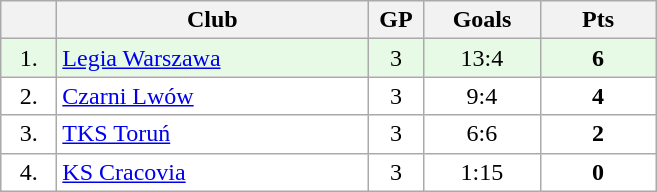<table class="wikitable">
<tr>
<th width="30"></th>
<th width="200">Club</th>
<th width="30">GP</th>
<th width="70">Goals</th>
<th width="70">Pts</th>
</tr>
<tr bgcolor="#e6fae6" align="center">
<td>1.</td>
<td align="left"><a href='#'>Legia Warszawa</a></td>
<td>3</td>
<td>13:4</td>
<td><strong>6</strong></td>
</tr>
<tr bgcolor="#FFFFFF" align="center">
<td>2.</td>
<td align="left"><a href='#'>Czarni Lwów</a></td>
<td>3</td>
<td>9:4</td>
<td><strong>4</strong></td>
</tr>
<tr bgcolor="#FFFFFF" align="center">
<td>3.</td>
<td align="left"><a href='#'>TKS Toruń</a></td>
<td>3</td>
<td>6:6</td>
<td><strong>2</strong></td>
</tr>
<tr bgcolor="#FFFFFF" align="center">
<td>4.</td>
<td align="left"><a href='#'>KS Cracovia</a></td>
<td>3</td>
<td>1:15</td>
<td><strong>0</strong></td>
</tr>
</table>
